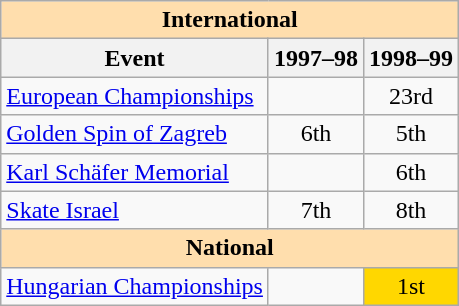<table class="wikitable" style="text-align:center">
<tr>
<th style="background-color: #ffdead; " colspan=3 align=center>International</th>
</tr>
<tr>
<th>Event</th>
<th>1997–98</th>
<th>1998–99</th>
</tr>
<tr>
<td align=left><a href='#'>European Championships</a></td>
<td></td>
<td>23rd</td>
</tr>
<tr>
<td align=left><a href='#'>Golden Spin of Zagreb</a></td>
<td>6th</td>
<td>5th</td>
</tr>
<tr>
<td align=left><a href='#'>Karl Schäfer Memorial</a></td>
<td></td>
<td>6th</td>
</tr>
<tr>
<td align=left><a href='#'>Skate Israel</a></td>
<td>7th</td>
<td>8th</td>
</tr>
<tr>
<th style="background-color: #ffdead; " colspan=3 align=center>National</th>
</tr>
<tr>
<td align=left><a href='#'>Hungarian Championships</a></td>
<td></td>
<td bgcolor=gold>1st</td>
</tr>
</table>
